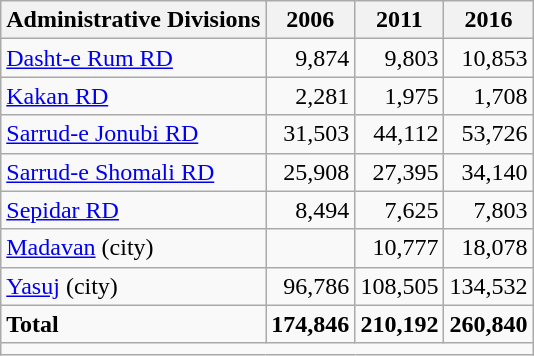<table class="wikitable">
<tr>
<th>Administrative Divisions</th>
<th>2006</th>
<th>2011</th>
<th>2016</th>
</tr>
<tr>
<td><a href='#'>Dasht-e Rum RD</a></td>
<td style="text-align: right;">9,874</td>
<td style="text-align: right;">9,803</td>
<td style="text-align: right;">10,853</td>
</tr>
<tr>
<td><a href='#'>Kakan RD</a></td>
<td style="text-align: right;">2,281</td>
<td style="text-align: right;">1,975</td>
<td style="text-align: right;">1,708</td>
</tr>
<tr>
<td><a href='#'>Sarrud-e Jonubi RD</a></td>
<td style="text-align: right;">31,503</td>
<td style="text-align: right;">44,112</td>
<td style="text-align: right;">53,726</td>
</tr>
<tr>
<td><a href='#'>Sarrud-e Shomali RD</a></td>
<td style="text-align: right;">25,908</td>
<td style="text-align: right;">27,395</td>
<td style="text-align: right;">34,140</td>
</tr>
<tr>
<td><a href='#'>Sepidar RD</a></td>
<td style="text-align: right;">8,494</td>
<td style="text-align: right;">7,625</td>
<td style="text-align: right;">7,803</td>
</tr>
<tr>
<td><a href='#'>Madavan</a> (city)</td>
<td style="text-align: right;"></td>
<td style="text-align: right;">10,777</td>
<td style="text-align: right;">18,078</td>
</tr>
<tr>
<td><a href='#'>Yasuj</a> (city)</td>
<td style="text-align: right;">96,786</td>
<td style="text-align: right;">108,505</td>
<td style="text-align: right;">134,532</td>
</tr>
<tr>
<td><strong>Total</strong></td>
<td style="text-align: right;"><strong>174,846</strong></td>
<td style="text-align: right;"><strong>210,192</strong></td>
<td style="text-align: right;"><strong>260,840</strong></td>
</tr>
<tr>
<td colspan=4></td>
</tr>
</table>
